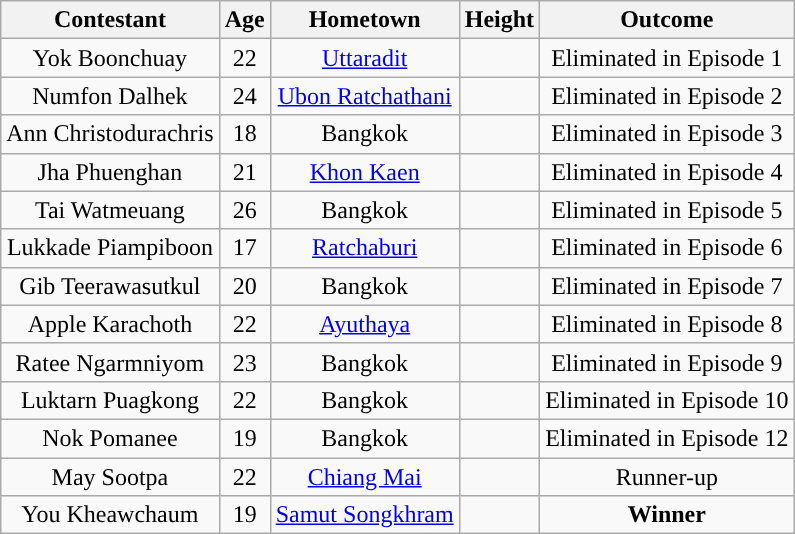<table class="wikitable sortable" style="text-align:center;">
<tr>
<th>Contestant</th>
<th>Age</th>
<th>Hometown</th>
<th>Height</th>
<th>Outcome</th>
</tr>
<tr>
<td>Yok Boonchuay</td>
<td>22</td>
<td><a href='#'>Uttaradit</a></td>
<td></td>
<td>Eliminated in Episode 1</td>
</tr>
<tr>
<td>Numfon Dalhek</td>
<td>24</td>
<td><a href='#'>Ubon Ratchathani</a></td>
<td></td>
<td>Eliminated in Episode 2</td>
</tr>
<tr>
<td>Ann Christodurachris</td>
<td>18</td>
<td>Bangkok</td>
<td></td>
<td>Eliminated in Episode 3</td>
</tr>
<tr>
<td>Jha Phuenghan</td>
<td>21</td>
<td><a href='#'>Khon Kaen</a></td>
<td></td>
<td>Eliminated in Episode 4</td>
</tr>
<tr>
<td>Tai Watmeuang</td>
<td>26</td>
<td>Bangkok</td>
<td></td>
<td>Eliminated in Episode 5</td>
</tr>
<tr>
<td>Lukkade Piampiboon</td>
<td>17</td>
<td><a href='#'>Ratchaburi</a></td>
<td></td>
<td>Eliminated in Episode 6</td>
</tr>
<tr>
<td>Gib Teerawasutkul</td>
<td>20</td>
<td>Bangkok</td>
<td></td>
<td>Eliminated in Episode 7</td>
</tr>
<tr>
<td>Apple Karachoth</td>
<td>22</td>
<td><a href='#'>Ayuthaya</a></td>
<td></td>
<td>Eliminated in Episode 8</td>
</tr>
<tr>
<td>Ratee Ngarmniyom</td>
<td>23</td>
<td>Bangkok</td>
<td></td>
<td>Eliminated in Episode 9</td>
</tr>
<tr>
<td>Luktarn Puagkong</td>
<td>22</td>
<td>Bangkok</td>
<td></td>
<td>Eliminated in Episode 10</td>
</tr>
<tr>
<td>Nok Pomanee</td>
<td>19</td>
<td>Bangkok</td>
<td></td>
<td>Eliminated in Episode 12</td>
</tr>
<tr>
<td>May Sootpa</td>
<td>22</td>
<td><a href='#'>Chiang Mai</a></td>
<td></td>
<td>Runner-up</td>
</tr>
<tr>
<td>You Kheawchaum</td>
<td>19</td>
<td><a href='#'>Samut Songkhram</a></td>
<td></td>
<td><strong>Winner</strong></td>
</tr>
</table>
